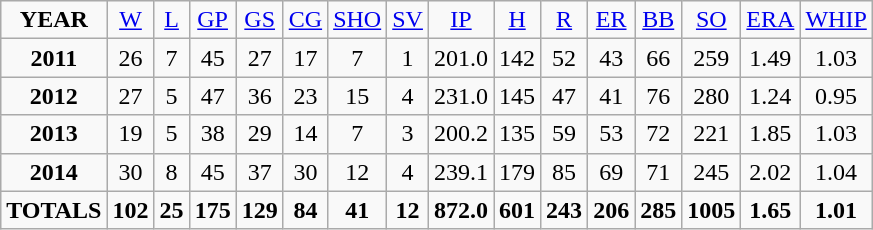<table class="wikitable">
<tr align=center>
<td><strong>YEAR</strong></td>
<td><a href='#'>W</a></td>
<td><a href='#'>L</a></td>
<td><a href='#'>GP</a></td>
<td><a href='#'>GS</a></td>
<td><a href='#'>CG</a></td>
<td><a href='#'>SHO</a></td>
<td><a href='#'>SV</a></td>
<td><a href='#'>IP</a></td>
<td><a href='#'>H</a></td>
<td><a href='#'>R</a></td>
<td><a href='#'>ER</a></td>
<td><a href='#'>BB</a></td>
<td><a href='#'>SO</a></td>
<td><a href='#'>ERA</a></td>
<td><a href='#'>WHIP</a></td>
</tr>
<tr align=center>
<td><strong>2011</strong></td>
<td>26</td>
<td>7</td>
<td>45</td>
<td>27</td>
<td>17</td>
<td>7</td>
<td>1</td>
<td>201.0</td>
<td>142</td>
<td>52</td>
<td>43</td>
<td>66</td>
<td>259</td>
<td>1.49</td>
<td>1.03</td>
</tr>
<tr align=center>
<td><strong>2012</strong></td>
<td>27</td>
<td>5</td>
<td>47</td>
<td>36</td>
<td>23</td>
<td>15</td>
<td>4</td>
<td>231.0</td>
<td>145</td>
<td>47</td>
<td>41</td>
<td>76</td>
<td>280</td>
<td>1.24</td>
<td>0.95</td>
</tr>
<tr align=center>
<td><strong>2013</strong></td>
<td>19</td>
<td>5</td>
<td>38</td>
<td>29</td>
<td>14</td>
<td>7</td>
<td>3</td>
<td>200.2</td>
<td>135</td>
<td>59</td>
<td>53</td>
<td>72</td>
<td>221</td>
<td>1.85</td>
<td>1.03</td>
</tr>
<tr align=center>
<td><strong>2014</strong></td>
<td>30</td>
<td>8</td>
<td>45</td>
<td>37</td>
<td>30</td>
<td>12</td>
<td>4</td>
<td>239.1</td>
<td>179</td>
<td>85</td>
<td>69</td>
<td>71</td>
<td>245</td>
<td>2.02</td>
<td>1.04</td>
</tr>
<tr align=center>
<td><strong>TOTALS</strong></td>
<td><strong>102</strong></td>
<td><strong>25</strong></td>
<td><strong>175</strong></td>
<td><strong>129</strong></td>
<td><strong>84</strong></td>
<td><strong>41</strong></td>
<td><strong>12</strong></td>
<td><strong>872.0</strong></td>
<td><strong>601</strong></td>
<td><strong>243</strong></td>
<td><strong>206</strong></td>
<td><strong>285</strong></td>
<td><strong>1005</strong></td>
<td><strong>1.65</strong></td>
<td><strong>1.01</strong></td>
</tr>
</table>
